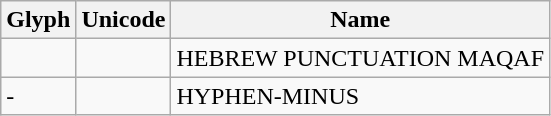<table class="wikitable">
<tr>
<th>Glyph</th>
<th>Unicode</th>
<th>Name</th>
</tr>
<tr>
<td></td>
<td></td>
<td>HEBREW PUNCTUATION MAQAF</td>
</tr>
<tr>
<td>-</td>
<td></td>
<td>HYPHEN-MINUS</td>
</tr>
</table>
